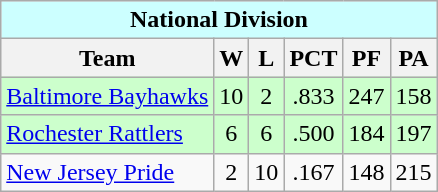<table class="wikitable">
<tr bgcolor="#ccffff">
<td colspan="7" align="center"><strong>National Division</strong></td>
</tr>
<tr bgcolor="#efefef">
<th>Team</th>
<th>W</th>
<th>L</th>
<th>PCT</th>
<th>PF</th>
<th>PA</th>
</tr>
<tr align="center" bgcolor="#ccffcc">
<td align="left"><a href='#'>Baltimore Bayhawks</a></td>
<td>10</td>
<td>2</td>
<td>.833</td>
<td>247</td>
<td>158</td>
</tr>
<tr align="center" bgcolor="#ccffcc">
<td align="left"><a href='#'>Rochester Rattlers</a></td>
<td>6</td>
<td>6</td>
<td>.500</td>
<td>184</td>
<td>197</td>
</tr>
<tr align="center">
<td align="left"><a href='#'>New Jersey Pride</a></td>
<td>2</td>
<td>10</td>
<td>.167</td>
<td>148</td>
<td>215</td>
</tr>
</table>
